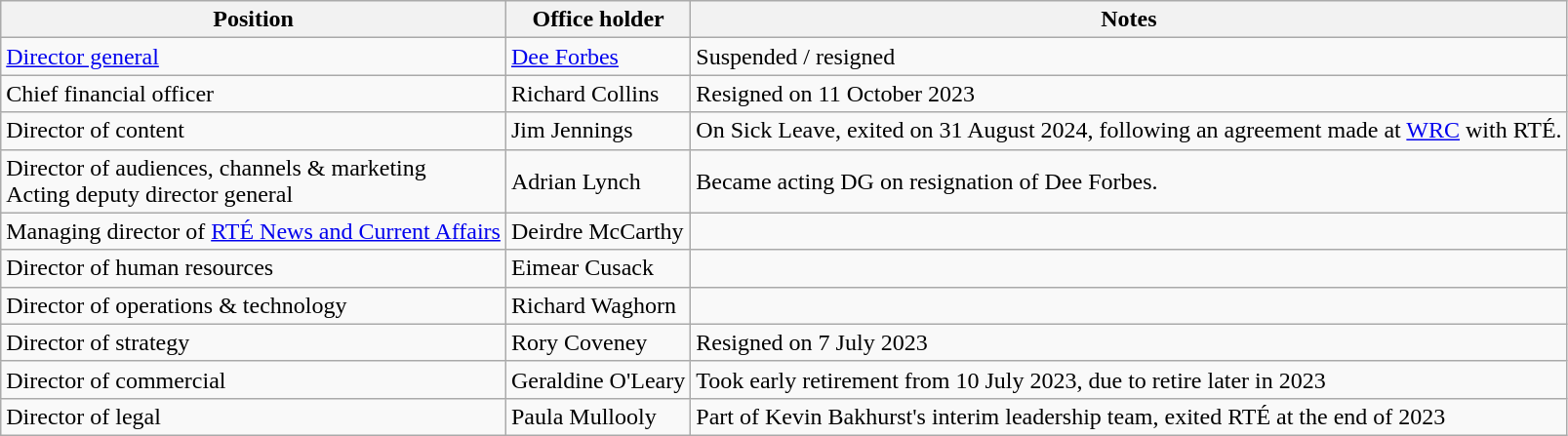<table class="wikitable">
<tr>
<th>Position</th>
<th>Office holder</th>
<th>Notes</th>
</tr>
<tr>
<td><a href='#'>Director general</a></td>
<td><a href='#'>Dee Forbes</a></td>
<td>Suspended / resigned</td>
</tr>
<tr>
<td>Chief financial officer</td>
<td>Richard Collins</td>
<td>Resigned on 11 October 2023</td>
</tr>
<tr>
<td>Director of content</td>
<td>Jim Jennings</td>
<td>On Sick Leave, exited on 31 August 2024, following an agreement made at <a href='#'>WRC</a> with RTÉ.</td>
</tr>
<tr>
<td>Director of audiences, channels & marketing<br>Acting deputy director general</td>
<td>Adrian Lynch</td>
<td>Became acting DG on resignation of Dee Forbes.</td>
</tr>
<tr>
<td>Managing director of <a href='#'>RTÉ News and Current Affairs</a></td>
<td>Deirdre McCarthy</td>
<td></td>
</tr>
<tr>
<td>Director of human resources</td>
<td>Eimear Cusack</td>
<td></td>
</tr>
<tr>
<td>Director of operations & technology</td>
<td>Richard Waghorn</td>
<td></td>
</tr>
<tr>
<td>Director of strategy</td>
<td>Rory Coveney</td>
<td>Resigned on 7 July 2023</td>
</tr>
<tr>
<td>Director of commercial</td>
<td>Geraldine O'Leary</td>
<td>Took early retirement from 10 July 2023, due to retire later in 2023</td>
</tr>
<tr>
<td>Director of legal</td>
<td>Paula Mullooly</td>
<td>Part of Kevin Bakhurst's interim leadership team, exited RTÉ at the end of 2023</td>
</tr>
</table>
